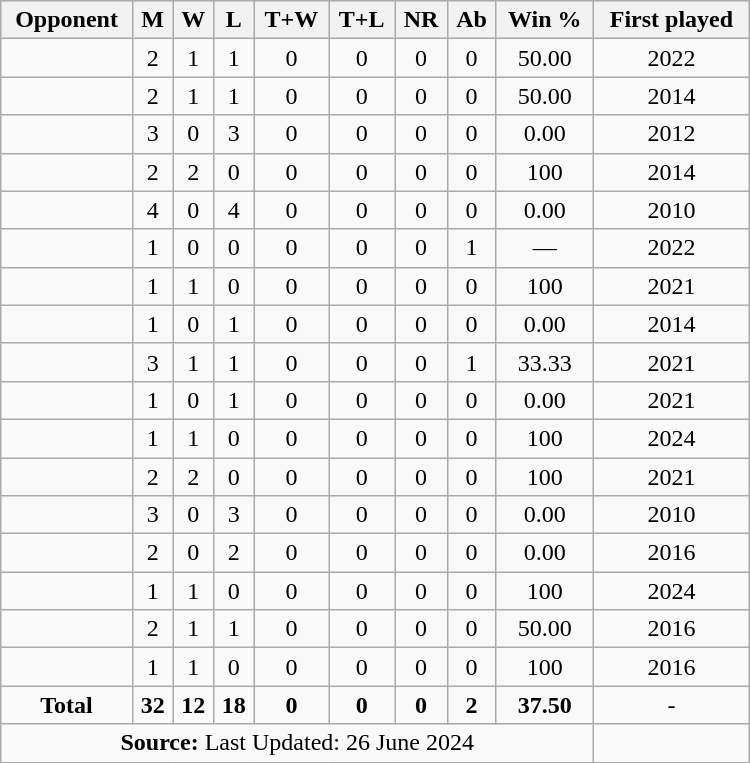<table class="wikitable" style="text-align: center; width: 500px;">
<tr>
<th>Opponent</th>
<th>M</th>
<th>W</th>
<th>L</th>
<th>T+W</th>
<th>T+L</th>
<th>NR</th>
<th>Ab</th>
<th>Win %</th>
<th>First played</th>
</tr>
<tr>
<td align="left"></td>
<td>2</td>
<td>1</td>
<td>1</td>
<td>0</td>
<td>0</td>
<td>0</td>
<td>0</td>
<td>50.00</td>
<td>2022</td>
</tr>
<tr>
<td align="left"></td>
<td>2</td>
<td>1</td>
<td>1</td>
<td>0</td>
<td>0</td>
<td>0</td>
<td>0</td>
<td>50.00</td>
<td>2014</td>
</tr>
<tr>
<td align="left"></td>
<td>3</td>
<td>0</td>
<td>3</td>
<td>0</td>
<td>0</td>
<td>0</td>
<td>0</td>
<td>0.00</td>
<td>2012</td>
</tr>
<tr>
<td align="left"></td>
<td>2</td>
<td>2</td>
<td>0</td>
<td>0</td>
<td>0</td>
<td>0</td>
<td>0</td>
<td>100</td>
<td>2014</td>
</tr>
<tr>
<td align="left"></td>
<td>4</td>
<td>0</td>
<td>4</td>
<td>0</td>
<td>0</td>
<td>0</td>
<td>0</td>
<td>0.00</td>
<td>2010</td>
</tr>
<tr>
<td align="left"></td>
<td>1</td>
<td>0</td>
<td>0</td>
<td>0</td>
<td>0</td>
<td>0</td>
<td>1</td>
<td>—</td>
<td>2022</td>
</tr>
<tr>
<td align="left"></td>
<td>1</td>
<td>1</td>
<td>0</td>
<td>0</td>
<td>0</td>
<td>0</td>
<td>0</td>
<td>100</td>
<td>2021</td>
</tr>
<tr>
<td align="left"></td>
<td>1</td>
<td>0</td>
<td>1</td>
<td>0</td>
<td>0</td>
<td>0</td>
<td>0</td>
<td>0.00</td>
<td>2014</td>
</tr>
<tr>
<td align="left"></td>
<td>3</td>
<td>1</td>
<td>1</td>
<td>0</td>
<td>0</td>
<td>0</td>
<td>1</td>
<td>33.33</td>
<td>2021</td>
</tr>
<tr>
<td align="left"></td>
<td>1</td>
<td>0</td>
<td>1</td>
<td>0</td>
<td>0</td>
<td>0</td>
<td>0</td>
<td>0.00</td>
<td>2021</td>
</tr>
<tr>
<td align="left"></td>
<td>1</td>
<td>1</td>
<td>0</td>
<td>0</td>
<td>0</td>
<td>0</td>
<td>0</td>
<td>100</td>
<td>2024</td>
</tr>
<tr>
<td align="left"></td>
<td>2</td>
<td>2</td>
<td>0</td>
<td>0</td>
<td>0</td>
<td>0</td>
<td>0</td>
<td>100</td>
<td>2021</td>
</tr>
<tr>
<td align="left"></td>
<td>3</td>
<td>0</td>
<td>3</td>
<td>0</td>
<td>0</td>
<td>0</td>
<td>0</td>
<td>0.00</td>
<td>2010</td>
</tr>
<tr>
<td align="left"></td>
<td>2</td>
<td>0</td>
<td>2</td>
<td>0</td>
<td>0</td>
<td>0</td>
<td>0</td>
<td>0.00</td>
<td>2016</td>
</tr>
<tr>
<td align="left"></td>
<td>1</td>
<td>1</td>
<td>0</td>
<td>0</td>
<td>0</td>
<td>0</td>
<td>0</td>
<td>100</td>
<td>2024</td>
</tr>
<tr>
<td align="left"></td>
<td>2</td>
<td>1</td>
<td>1</td>
<td>0</td>
<td>0</td>
<td>0</td>
<td>0</td>
<td>50.00</td>
<td>2016</td>
</tr>
<tr>
<td align="left"></td>
<td>1</td>
<td>1</td>
<td>0</td>
<td>0</td>
<td>0</td>
<td>0</td>
<td>0</td>
<td>100</td>
<td>2016</td>
</tr>
<tr>
<td><strong>Total</strong></td>
<td><strong>32</strong></td>
<td><strong>12</strong></td>
<td><strong>18</strong></td>
<td><strong>0</strong></td>
<td><strong>0</strong></td>
<td><strong>0</strong></td>
<td><strong>2</strong></td>
<td><strong>37.50</strong></td>
<td>-</td>
</tr>
<tr>
<td colspan="9"><strong>Source:</strong> Last Updated: 26 June 2024</td>
</tr>
<tr>
</tr>
</table>
